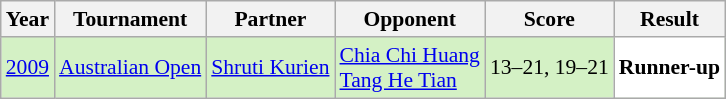<table class="sortable wikitable" style="font-size: 90%;">
<tr>
<th>Year</th>
<th>Tournament</th>
<th>Partner</th>
<th>Opponent</th>
<th>Score</th>
<th>Result</th>
</tr>
<tr style="background:#D4F1C5">
<td align="center"><a href='#'>2009</a></td>
<td align="left"><a href='#'>Australian Open</a></td>
<td align="left"> <a href='#'>Shruti Kurien</a></td>
<td align="left"> <a href='#'>Chia Chi Huang</a> <br>  <a href='#'>Tang He Tian</a></td>
<td align="left">13–21, 19–21</td>
<td style="text-align:left; background:white"> <strong>Runner-up</strong></td>
</tr>
</table>
